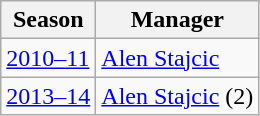<table class="wikitable">
<tr>
<th>Season</th>
<th>Manager</th>
</tr>
<tr>
<td><a href='#'>2010–11</a></td>
<td><a href='#'>Alen Stajcic</a></td>
</tr>
<tr>
<td><a href='#'>2013–14</a></td>
<td><a href='#'>Alen Stajcic</a> (2)</td>
</tr>
</table>
